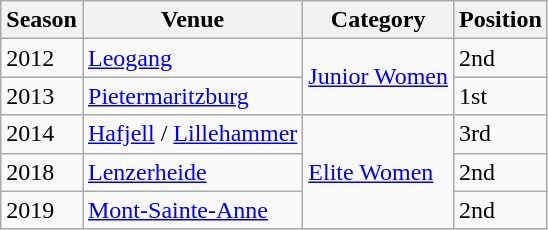<table class="wikitable">
<tr>
<th>Season</th>
<th>Venue</th>
<th>Category</th>
<th>Position</th>
</tr>
<tr>
<td>2012</td>
<td><a href='#'>Leogang</a></td>
<td rowspan="2"><a href='#'>Junior Women</a></td>
<td>2nd</td>
</tr>
<tr>
<td>2013</td>
<td><a href='#'>Pietermaritzburg</a></td>
<td>1st</td>
</tr>
<tr>
<td>2014</td>
<td><a href='#'>Hafjell</a> / <a href='#'>Lillehammer</a></td>
<td rowspan="3"><a href='#'>Elite Women</a></td>
<td>3rd</td>
</tr>
<tr>
<td>2018</td>
<td><a href='#'>Lenzerheide</a></td>
<td>2nd</td>
</tr>
<tr>
<td>2019</td>
<td><a href='#'>Mont-Sainte-Anne</a></td>
<td>2nd</td>
</tr>
</table>
